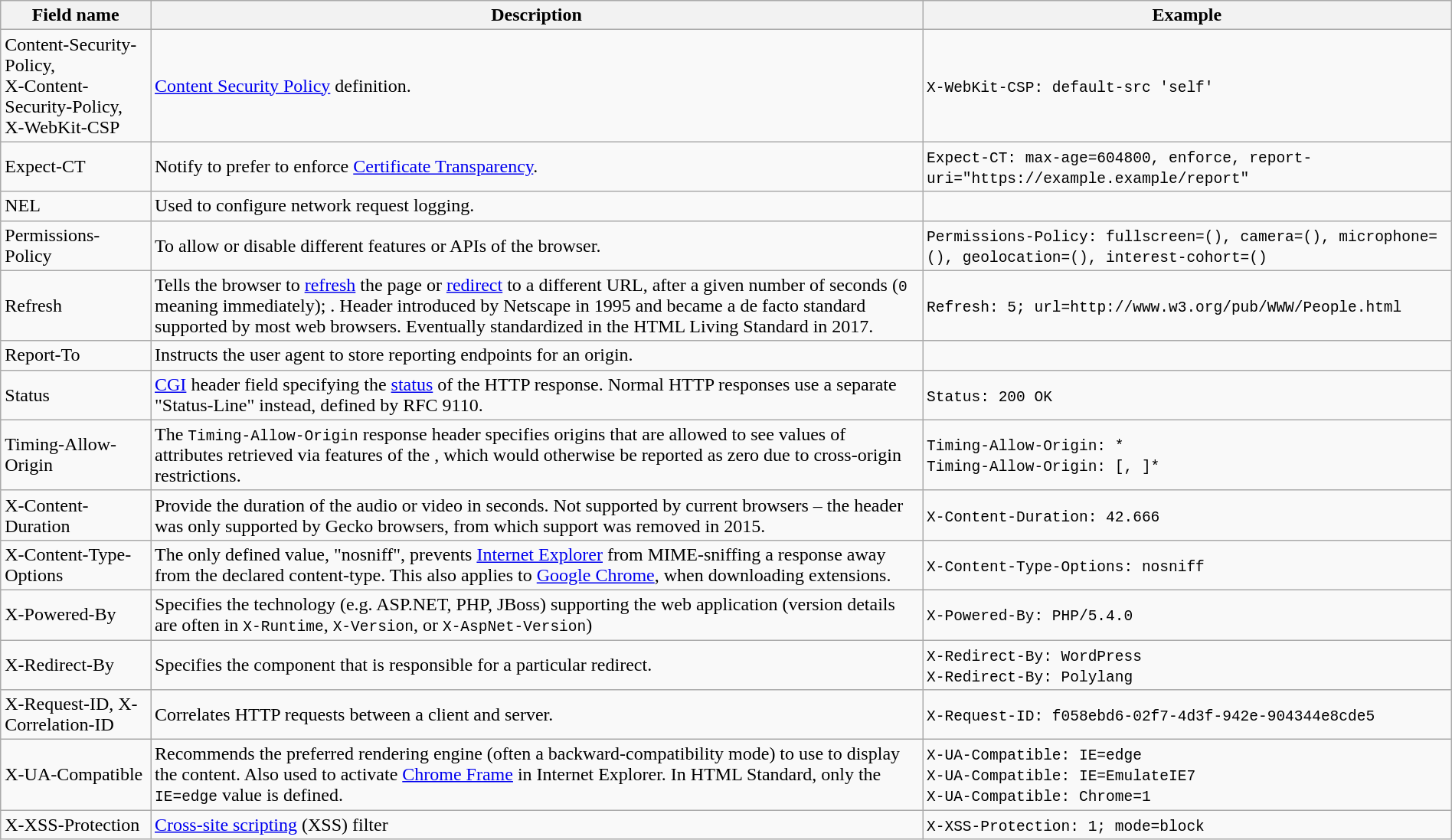<table class="wikitable sortable" style="width: 100%; clear:right;">
<tr>
<th>Field name</th>
<th class="unsortable">Description</th>
<th class="unsortable">Example</th>
</tr>
<tr>
<td>Content-Security-Policy,<br>X-Content-Security-Policy,<br>X-WebKit-CSP</td>
<td><a href='#'>Content Security Policy</a> definition.</td>
<td><code>X-WebKit-CSP: default-src 'self'</code></td>
</tr>
<tr>
<td>Expect-CT</td>
<td>Notify to prefer to enforce <a href='#'>Certificate Transparency</a>.</td>
<td><code>Expect-CT: max-age=604800, enforce, report-uri="https://example.example/report"</code></td>
</tr>
<tr>
<td>NEL</td>
<td>Used to configure network request logging.</td>
<td></td>
</tr>
<tr>
<td>Permissions-Policy</td>
<td>To allow or disable different features or APIs of the browser.</td>
<td><code>Permissions-Policy: fullscreen=(), camera=(), microphone=(), geolocation=(), interest-cohort=()</code></td>
</tr>
<tr id="Refresh">
<td>Refresh</td>
<td>Tells the browser to <a href='#'>refresh</a> the page or <a href='#'>redirect</a> to a different URL, after a given number of seconds (<code>0</code> meaning immediately); . Header introduced by Netscape in 1995 and became a de facto standard supported by most web browsers. Eventually standardized in the HTML Living Standard in 2017.</td>
<td><code>Refresh: 5; url=<span>http://www.w3.org/pub/WWW/People.html</span></code></td>
</tr>
<tr>
<td>Report-To</td>
<td>Instructs the user agent to store reporting endpoints for an origin.</td>
<td></td>
</tr>
<tr>
<td>Status</td>
<td><a href='#'>CGI</a> header field specifying the <a href='#'>status</a> of the HTTP response. Normal HTTP responses use a separate "Status-Line" instead, defined by RFC 9110.</td>
<td><code>Status: 200 OK </code></td>
</tr>
<tr>
<td>Timing-Allow-Origin</td>
<td>The <code>Timing-Allow-Origin</code> response header specifies origins that are allowed to see values of attributes retrieved via features of the , which would otherwise be reported as zero due to cross-origin restrictions.</td>
<td><code>Timing-Allow-Origin: *</code><br><code>Timing-Allow-Origin: <origin>[, <origin>]*</code></td>
</tr>
<tr>
<td>X-Content-Duration</td>
<td>Provide the duration of the audio or video in seconds. Not supported by current browsers – the header was only supported by Gecko browsers, from which support was removed in 2015.</td>
<td><code>X-Content-Duration: 42.666</code></td>
</tr>
<tr>
<td>X-Content-Type-Options</td>
<td>The only defined value, "nosniff", prevents <a href='#'>Internet Explorer</a> from MIME-sniffing a response away from the declared content-type. This also applies to <a href='#'>Google Chrome</a>, when downloading extensions.</td>
<td><code>X-Content-Type-Options: nosniff</code></td>
</tr>
<tr id="Powered-By">
<td>X-Powered-By</td>
<td>Specifies the technology (e.g. ASP.NET, PHP, JBoss) supporting the web application (version details are often in <code>X-Runtime</code>, <code>X-Version</code>, or <code>X-AspNet-Version</code>)</td>
<td><code>X-Powered-By: PHP/5.4.0</code></td>
</tr>
<tr>
<td>X-Redirect-By</td>
<td>Specifies the component that is responsible for a particular redirect.</td>
<td><code>X-Redirect-By: WordPress</code><br><code>X-Redirect-By: Polylang</code></td>
</tr>
<tr>
<td>X-Request-ID, X-Correlation-ID</td>
<td>Correlates HTTP requests between a client and server.</td>
<td><code>X-Request-ID: f058ebd6-02f7-4d3f-942e-904344e8cde5</code></td>
</tr>
<tr>
<td>X-UA-Compatible</td>
<td>Recommends the preferred rendering engine (often a backward-compatibility mode) to use to display the content. Also used to activate <a href='#'>Chrome Frame</a> in Internet Explorer. In HTML Standard, only the <code>IE=edge</code> value is defined.</td>
<td><code>X-UA-Compatible: IE=edge</code><br><code>X-UA-Compatible: IE=EmulateIE7</code><br><code>X-UA-Compatible: Chrome=1</code></td>
</tr>
<tr>
<td>X-XSS-Protection</td>
<td><a href='#'>Cross-site scripting</a> (XSS) filter</td>
<td><code>X-XSS-Protection: 1; mode=block</code></td>
</tr>
</table>
